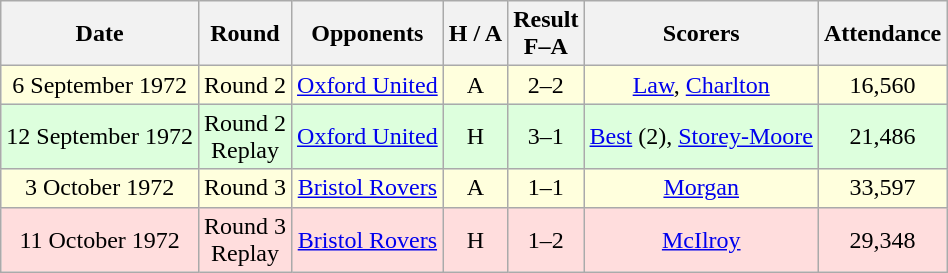<table class="wikitable" style="text-align:center">
<tr>
<th>Date</th>
<th>Round</th>
<th>Opponents</th>
<th>H / A</th>
<th>Result<br>F–A</th>
<th>Scorers</th>
<th>Attendance</th>
</tr>
<tr bgcolor="#ffffdd">
<td>6 September 1972</td>
<td>Round 2</td>
<td><a href='#'>Oxford United</a></td>
<td>A</td>
<td>2–2</td>
<td><a href='#'>Law</a>, <a href='#'>Charlton</a></td>
<td>16,560</td>
</tr>
<tr bgcolor="#ddffdd">
<td>12 September 1972</td>
<td>Round 2<br>Replay</td>
<td><a href='#'>Oxford United</a></td>
<td>H</td>
<td>3–1</td>
<td><a href='#'>Best</a> (2), <a href='#'>Storey-Moore</a></td>
<td>21,486</td>
</tr>
<tr bgcolor="#ffffdd">
<td>3 October 1972</td>
<td>Round 3</td>
<td><a href='#'>Bristol Rovers</a></td>
<td>A</td>
<td>1–1</td>
<td><a href='#'>Morgan</a></td>
<td>33,597</td>
</tr>
<tr bgcolor="#ffdddd">
<td>11 October 1972</td>
<td>Round 3<br>Replay</td>
<td><a href='#'>Bristol Rovers</a></td>
<td>H</td>
<td>1–2</td>
<td><a href='#'>McIlroy</a></td>
<td>29,348</td>
</tr>
</table>
